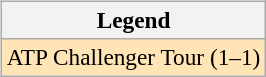<table>
<tr valign=top>
<td><br><table class="wikitable" style=font-size:97%>
<tr>
<th>Legend</th>
</tr>
<tr style="background:moccasin;">
<td>ATP Challenger Tour (1–1)</td>
</tr>
</table>
</td>
<td></td>
</tr>
</table>
